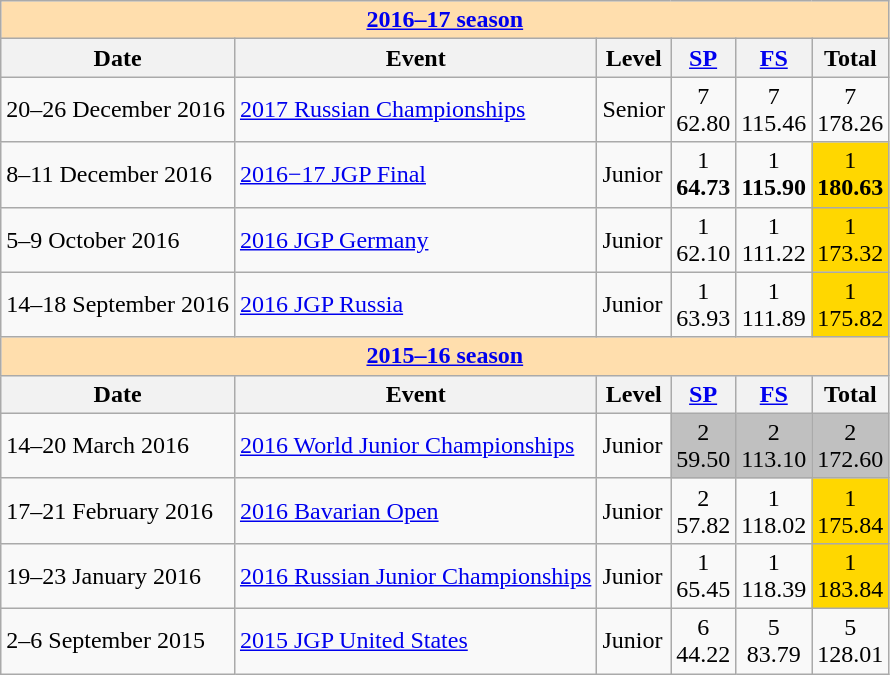<table class="wikitable">
<tr>
<td style="background-color: #ffdead; " colspan=6 align=center><a href='#'><strong>2016–17 season</strong></a></td>
</tr>
<tr>
<th>Date</th>
<th>Event</th>
<th>Level</th>
<th><a href='#'>SP</a></th>
<th><a href='#'>FS</a></th>
<th>Total</th>
</tr>
<tr>
<td>20–26 December 2016</td>
<td><a href='#'>2017 Russian Championships</a></td>
<td>Senior</td>
<td align=center>7 <br> 62.80</td>
<td align=center>7 <br> 115.46</td>
<td align=center>7 <br> 178.26</td>
</tr>
<tr>
<td>8–11 December 2016</td>
<td><a href='#'>2016−17 JGP Final</a></td>
<td>Junior</td>
<td align=center>1 <br> <strong>64.73</strong></td>
<td align=center>1 <br> <strong>115.90</strong></td>
<td align=center bgcolor=gold>1 <br> <strong>180.63</strong></td>
</tr>
<tr>
<td>5–9 October 2016</td>
<td><a href='#'>2016 JGP Germany</a></td>
<td>Junior</td>
<td align=center>1 <br> 62.10</td>
<td align=center>1 <br> 111.22</td>
<td align=center bgcolor=gold>1 <br> 173.32</td>
</tr>
<tr>
<td>14–18 September 2016</td>
<td><a href='#'>2016 JGP Russia</a></td>
<td>Junior</td>
<td align=center>1 <br> 63.93</td>
<td align=center>1 <br> 111.89</td>
<td align=center bgcolor=gold>1 <br> 175.82</td>
</tr>
<tr>
<td style="background-color: #ffdead; " colspan=6 align=center><a href='#'><strong>2015–16 season</strong></a></td>
</tr>
<tr>
<th>Date</th>
<th>Event</th>
<th>Level</th>
<th><a href='#'>SP</a></th>
<th><a href='#'>FS</a></th>
<th>Total</th>
</tr>
<tr>
<td>14–20 March 2016</td>
<td><a href='#'>2016 World Junior Championships</a></td>
<td>Junior</td>
<td align=center bgcolor=silver>2 <br> 59.50</td>
<td align=center bgcolor=silver>2 <br> 113.10</td>
<td align=center bgcolor=silver>2 <br> 172.60</td>
</tr>
<tr>
<td>17–21 February 2016</td>
<td><a href='#'>2016 Bavarian Open</a></td>
<td>Junior</td>
<td align=center>2 <br> 57.82</td>
<td align=center>1 <br> 118.02</td>
<td align=center bgcolor=gold>1 <br> 175.84</td>
</tr>
<tr>
<td>19–23 January 2016</td>
<td><a href='#'>2016 Russian Junior Championships</a></td>
<td>Junior</td>
<td align=center>1 <br> 65.45</td>
<td align=center>1 <br> 118.39</td>
<td align=center bgcolor=gold>1 <br> 183.84</td>
</tr>
<tr>
<td>2–6 September 2015</td>
<td><a href='#'>2015 JGP United States</a></td>
<td>Junior</td>
<td align=center>6 <br> 44.22</td>
<td align=center>5 <br> 83.79</td>
<td align=center>5 <br> 128.01</td>
</tr>
</table>
